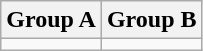<table class="wikitable">
<tr>
<th>Group A</th>
<th>Group B</th>
</tr>
<tr>
<td></td>
<td></td>
</tr>
</table>
